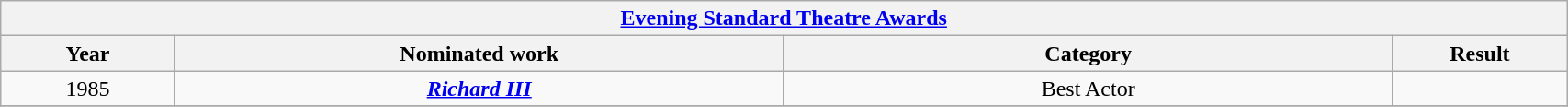<table width="90%" class="wikitable">
<tr>
<th colspan="4" align="center"><a href='#'>Evening Standard Theatre Awards</a></th>
</tr>
<tr>
<th width="10%">Year</th>
<th width="35%">Nominated work</th>
<th width="35%">Category</th>
<th width="10%">Result</th>
</tr>
<tr>
<td align="center">1985</td>
<td align="center"><strong><em><a href='#'>Richard III</a></em></strong></td>
<td align="center">Best Actor</td>
<td></td>
</tr>
<tr>
</tr>
</table>
